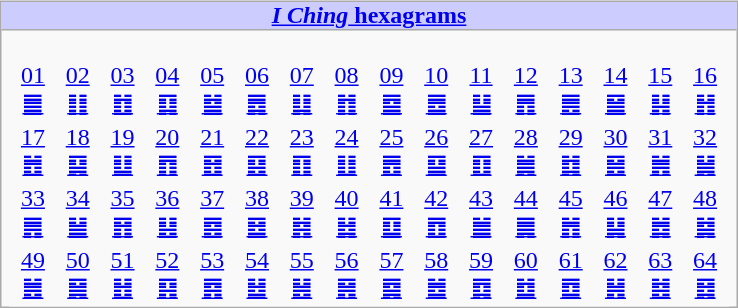<table align="center">
<tr>
<td><br><table style="margin: 0 0 1em 1em; border: 1px solid #aaaaaa; background: #f9f9f9;" align="center" cellpadding=0 cellspacing=0>
<tr>
<th style="padding: 0 5px 0 5px; background:#ccccff; text-align:center;"><a href='#'><em>I Ching</em> hexagrams</a></th>
</tr>
<tr>
<td style="font-size: 100%; padding: 0 5px 0 5px; border-top: #aaa 1px solid;"><br><table style="background:#f9f9f9;text-align:center;" width="480" border="0" colspan="16" |>
<tr>
<td><a href='#'>01 ䷀</a></td>
<td><a href='#'>02 ䷁</a></td>
<td><a href='#'>03 ䷂</a></td>
<td><a href='#'>04 ䷃</a></td>
<td><a href='#'>05 ䷄</a></td>
<td><a href='#'>06 ䷅</a></td>
<td><a href='#'>07 ䷆</a></td>
<td><a href='#'>08 ䷇</a></td>
<td><a href='#'>09 ䷈</a></td>
<td><a href='#'>10 ䷉</a></td>
<td><a href='#'>11 ䷊</a></td>
<td><a href='#'>12 ䷋</a></td>
<td><a href='#'>13 ䷌</a></td>
<td><a href='#'>14 ䷍</a></td>
<td><a href='#'>15 ䷎</a></td>
<td><a href='#'>16 ䷏</a></td>
</tr>
<tr>
<td><a href='#'>17 ䷐</a></td>
<td><a href='#'>18 ䷑</a></td>
<td><a href='#'>19 ䷒</a></td>
<td><a href='#'>20 ䷓</a></td>
<td><a href='#'>21 ䷔</a></td>
<td><a href='#'>22 ䷕</a></td>
<td><a href='#'>23 ䷖</a></td>
<td><a href='#'>24 ䷗</a></td>
<td><a href='#'>25 ䷘</a></td>
<td><a href='#'>26 ䷙</a></td>
<td><a href='#'>27 ䷚</a></td>
<td><a href='#'>28 ䷛</a></td>
<td><a href='#'>29 ䷜</a></td>
<td><a href='#'>30 ䷝</a></td>
<td><a href='#'>31 ䷞</a></td>
<td><a href='#'>32 ䷟</a></td>
</tr>
<tr>
<td><a href='#'>33 ䷠</a></td>
<td><a href='#'>34 ䷡</a></td>
<td><a href='#'>35 ䷢</a></td>
<td><a href='#'>36 ䷣</a></td>
<td><a href='#'>37 ䷤</a></td>
<td><a href='#'>38 ䷥</a></td>
<td><a href='#'>39 ䷦</a></td>
<td><a href='#'>40 ䷧</a></td>
<td><a href='#'>41 ䷨</a></td>
<td><a href='#'>42 ䷩</a></td>
<td><a href='#'>43 ䷪</a></td>
<td><a href='#'>44 ䷫</a></td>
<td><a href='#'>45 ䷬</a></td>
<td><a href='#'>46 ䷭</a></td>
<td><a href='#'>47 ䷮</a></td>
<td><a href='#'>48 ䷯</a></td>
</tr>
<tr>
<td><a href='#'>49 ䷰</a></td>
<td><a href='#'>50 ䷱</a></td>
<td><a href='#'>51 ䷲</a></td>
<td><a href='#'>52 ䷳</a></td>
<td><a href='#'>53 ䷴</a></td>
<td><a href='#'>54 ䷵</a></td>
<td><a href='#'>55 ䷶</a></td>
<td><a href='#'>56 ䷷</a></td>
<td><a href='#'>57 ䷸</a></td>
<td><a href='#'>58 ䷹</a></td>
<td><a href='#'>59 ䷺</a></td>
<td><a href='#'>60 ䷻</a></td>
<td><a href='#'>61 ䷼</a></td>
<td><a href='#'>62 ䷽</a></td>
<td><a href='#'>63 ䷾</a></td>
<td><a href='#'>64 ䷿</a></td>
</tr>
</table>
</td>
</tr>
</table>
</td>
</tr>
</table>
